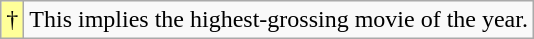<table class="wikitable">
<tr>
<td style="background-color:#FFFF99">†</td>
<td>This implies the highest-grossing movie of the year.</td>
</tr>
</table>
